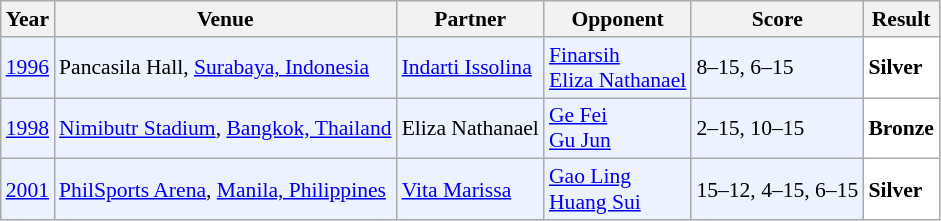<table class="sortable wikitable" style="font-size: 90%;">
<tr>
<th>Year</th>
<th>Venue</th>
<th>Partner</th>
<th>Opponent</th>
<th>Score</th>
<th>Result</th>
</tr>
<tr style="background:#ECF2FF">
<td align="center"><a href='#'>1996</a></td>
<td align="left">Pancasila Hall, <a href='#'>Surabaya, Indonesia</a></td>
<td align="left"> <a href='#'>Indarti Issolina</a></td>
<td align="left"> <a href='#'>Finarsih</a><br> <a href='#'>Eliza Nathanael</a></td>
<td align="left">8–15, 6–15</td>
<td style="text-align:left; background:white"> <strong>Silver</strong></td>
</tr>
<tr style="background:#ECF2FF">
<td align="center"><a href='#'>1998</a></td>
<td align="left"><a href='#'>Nimibutr Stadium</a>, <a href='#'>Bangkok, Thailand</a></td>
<td align="left"> Eliza Nathanael</td>
<td align="left"> <a href='#'>Ge Fei</a><br> <a href='#'>Gu Jun</a></td>
<td align="left">2–15, 10–15</td>
<td style="text-align:left; background:white"> <strong>Bronze</strong></td>
</tr>
<tr style="background:#ECF2FF">
<td align="center"><a href='#'>2001</a></td>
<td align="left"><a href='#'>PhilSports Arena</a>, <a href='#'>Manila, Philippines</a></td>
<td align="left"> <a href='#'>Vita Marissa</a></td>
<td align="left"> <a href='#'>Gao Ling</a><br> <a href='#'>Huang Sui</a></td>
<td align="left">15–12, 4–15, 6–15</td>
<td style="text-align:left; background:white"> <strong>Silver</strong></td>
</tr>
</table>
